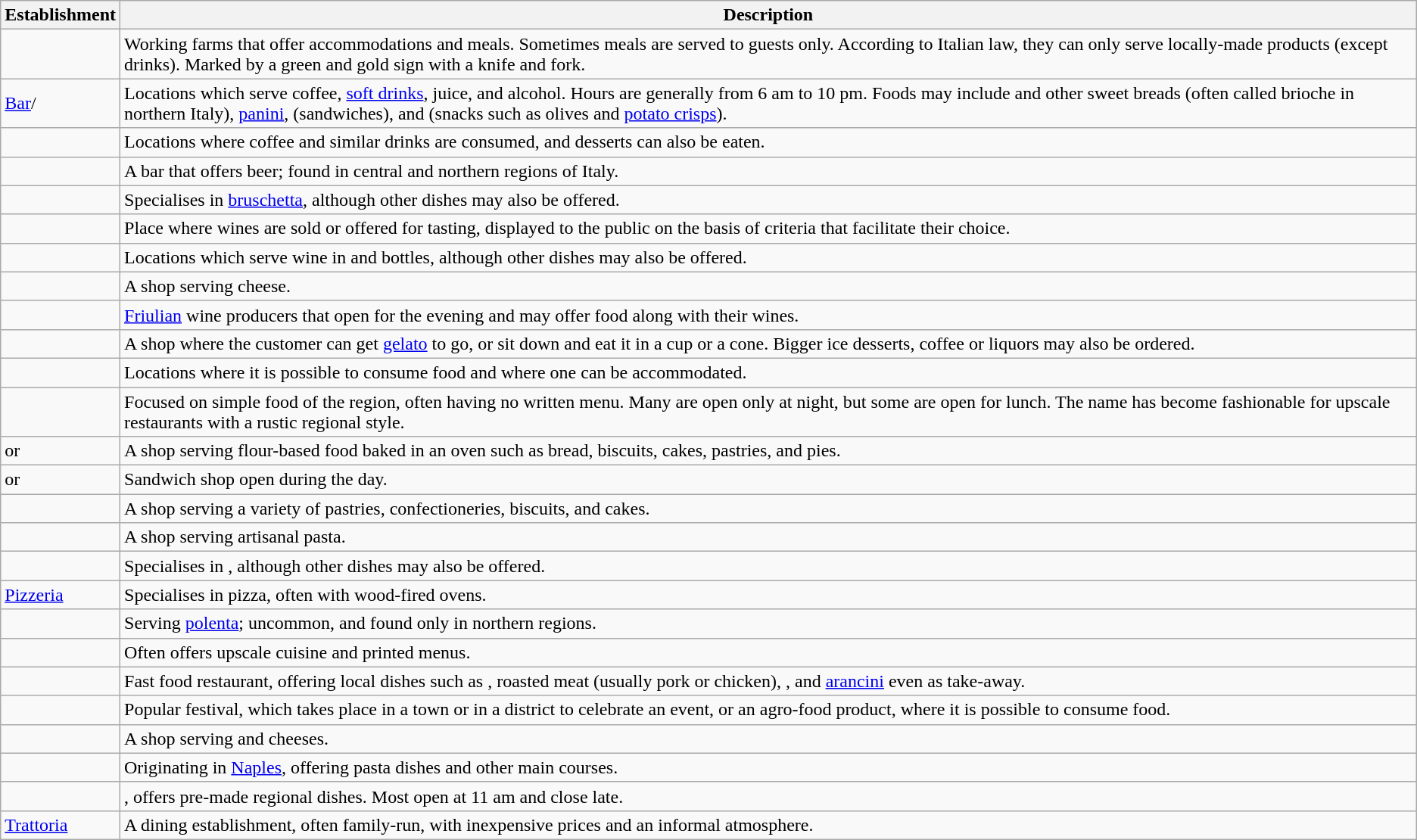<table class="wikitable">
<tr>
<th>Establishment</th>
<th>Description</th>
</tr>
<tr>
<td></td>
<td>Working farms that offer accommodations and meals. Sometimes meals are served to guests only. According to Italian law, they can only serve locally-made products (except drinks). Marked by a green and gold sign with a knife and fork.</td>
</tr>
<tr>
<td><a href='#'>Bar</a>/</td>
<td>Locations which serve coffee, <a href='#'>soft drinks</a>, juice, and alcohol. Hours are generally from 6 am to 10 pm. Foods may include  and other sweet breads (often called brioche in northern Italy), <a href='#'>panini</a>,  (sandwiches), and  (snacks such as olives and <a href='#'>potato crisps</a>).</td>
</tr>
<tr>
<td></td>
<td>Locations where coffee and similar drinks are consumed, and desserts can also be eaten.</td>
</tr>
<tr>
<td></td>
<td>A bar that offers beer; found in central and northern regions of Italy.</td>
</tr>
<tr>
<td></td>
<td>Specialises in <a href='#'>bruschetta</a>, although other dishes may also be offered.</td>
</tr>
<tr>
<td></td>
<td>Place where wines are sold or offered for tasting, displayed to the public on the basis of criteria that facilitate their choice.</td>
</tr>
<tr>
<td></td>
<td>Locations which serve wine in  and bottles, although other dishes may also be offered.</td>
</tr>
<tr>
<td></td>
<td>A shop serving cheese.</td>
</tr>
<tr>
<td></td>
<td><a href='#'>Friulian</a> wine producers that open for the evening and may offer food along with their wines.</td>
</tr>
<tr>
<td></td>
<td>A shop where the customer can get <a href='#'>gelato</a> to go, or sit down and eat it in a cup or a cone. Bigger ice desserts, coffee or liquors may also be ordered.</td>
</tr>
<tr>
<td></td>
<td>Locations where it is possible to consume food and where one can be accommodated.</td>
</tr>
<tr>
<td></td>
<td>Focused on simple food of the region, often having no written menu. Many are open only at night, but some are open for lunch. The name has become fashionable for upscale restaurants with a rustic regional style.</td>
</tr>
<tr>
<td> or </td>
<td>A shop serving flour-based food baked in an oven such as bread, biscuits, cakes, pastries, and pies.</td>
</tr>
<tr>
<td> or </td>
<td>Sandwich shop open during the day.</td>
</tr>
<tr>
<td></td>
<td>A shop serving a variety of pastries, confectioneries, biscuits, and cakes.</td>
</tr>
<tr>
<td></td>
<td>A shop serving artisanal pasta.</td>
</tr>
<tr>
<td></td>
<td>Specialises in , although other dishes may also be offered.</td>
</tr>
<tr>
<td><a href='#'>Pizzeria</a></td>
<td>Specialises in pizza, often with wood-fired ovens.</td>
</tr>
<tr>
<td></td>
<td>Serving <a href='#'>polenta</a>; uncommon, and found only in northern regions.</td>
</tr>
<tr>
<td></td>
<td>Often offers upscale cuisine and printed menus.</td>
</tr>
<tr>
<td></td>
<td>Fast food restaurant, offering local dishes such as , roasted meat (usually pork or chicken), , and <a href='#'>arancini</a> even as take-away.</td>
</tr>
<tr>
<td></td>
<td>Popular festival, which takes place in a town or in a district to celebrate an event, or an agro-food product, where it is possible to consume food.</td>
</tr>
<tr>
<td></td>
<td>A shop serving  and cheeses.</td>
</tr>
<tr>
<td></td>
<td>Originating in <a href='#'>Naples</a>, offering pasta dishes and other main courses.</td>
</tr>
<tr>
<td></td>
<td>, offers pre-made regional dishes. Most open at 11 am and close late.</td>
</tr>
<tr>
<td><a href='#'>Trattoria</a></td>
<td>A dining establishment, often family-run, with inexpensive prices and an informal atmosphere.</td>
</tr>
</table>
